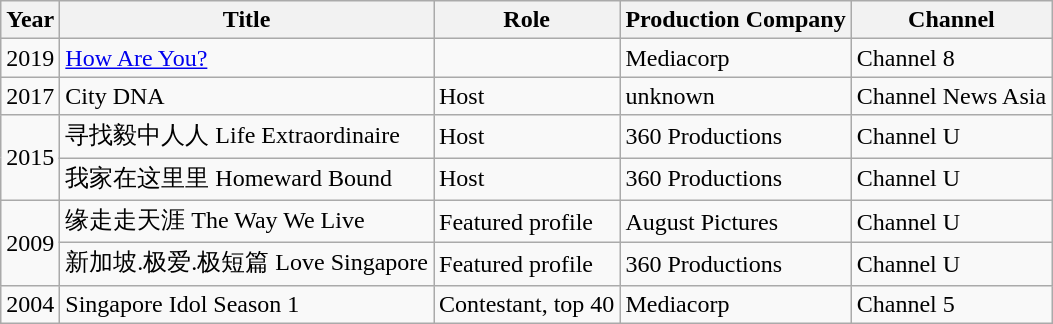<table class="wikitable">
<tr>
<th>Year</th>
<th>Title</th>
<th>Role</th>
<th>Production Company</th>
<th>Channel</th>
</tr>
<tr>
<td>2019</td>
<td><a href='#'>How Are You?</a></td>
<td></td>
<td>Mediacorp</td>
<td>Channel 8</td>
</tr>
<tr>
<td>2017</td>
<td>City DNA</td>
<td>Host</td>
<td>unknown</td>
<td>Channel News Asia</td>
</tr>
<tr>
<td rowspan="2">2015</td>
<td>寻找毅中⼈人 Life Extraordinaire</td>
<td>Host</td>
<td>360 Productions</td>
<td>Channel U</td>
</tr>
<tr>
<td>我家在这⾥里 Homeward Bound</td>
<td>Host</td>
<td>360 Productions</td>
<td>Channel U</td>
</tr>
<tr>
<td rowspan="2">2009</td>
<td>缘⾛走天涯 The Way We Live</td>
<td>Featured profile</td>
<td>August Pictures</td>
<td>Channel U</td>
</tr>
<tr>
<td>新加坡.极爱.极短篇 Love Singapore</td>
<td>Featured profile</td>
<td>360 Productions</td>
<td>Channel U</td>
</tr>
<tr>
<td>2004</td>
<td>Singapore Idol Season 1</td>
<td>Contestant, top 40</td>
<td>Mediacorp</td>
<td>Channel 5</td>
</tr>
</table>
